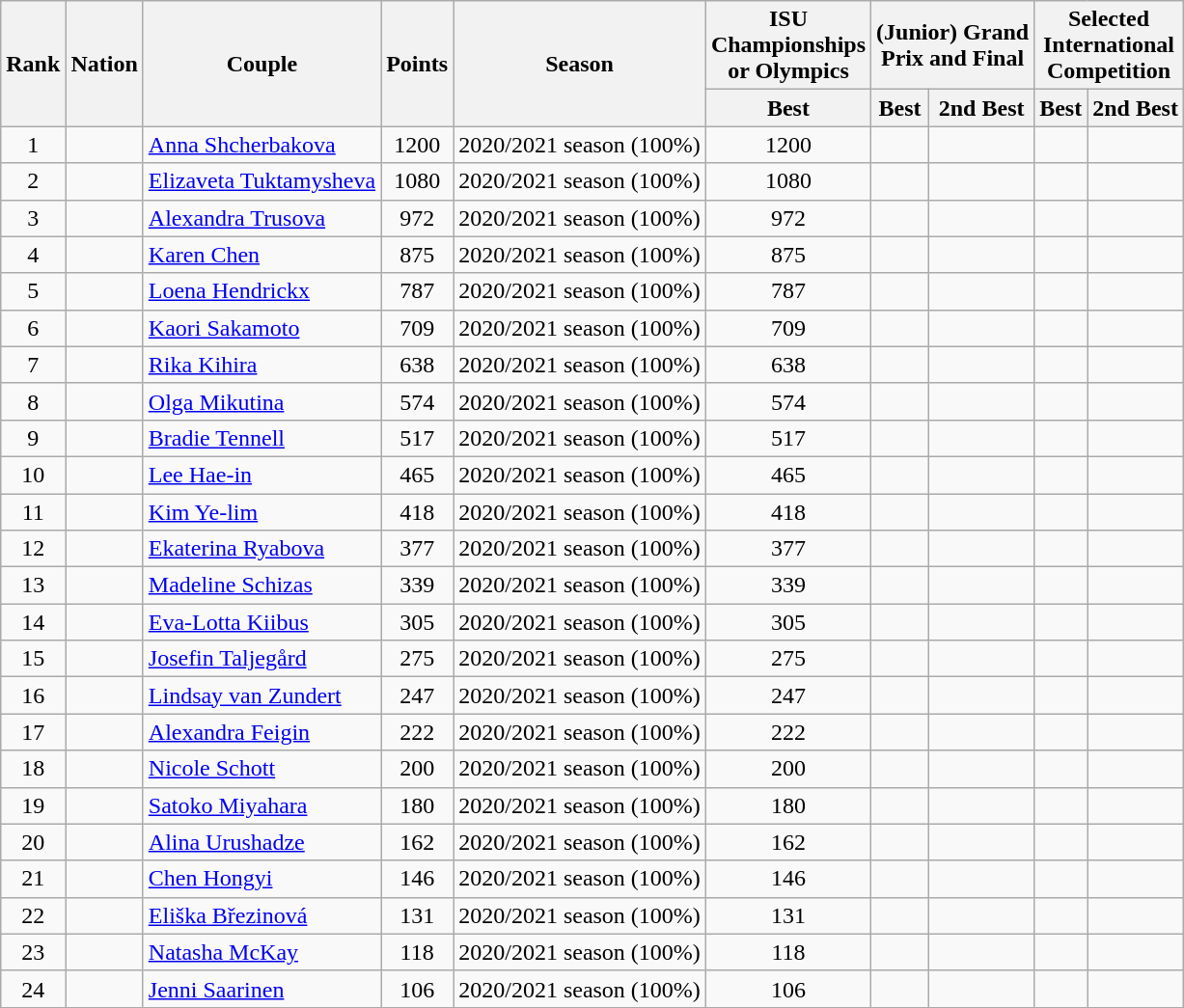<table class="wikitable sortable" style="text-align: center;">
<tr>
<th rowspan="2">Rank</th>
<th rowspan="2">Nation</th>
<th rowspan="2">Couple</th>
<th rowspan="2">Points</th>
<th rowspan="2">Season</th>
<th>ISU <br> Championships <br> or Olympics</th>
<th colspan="2">(Junior) Grand <br> Prix and Final</th>
<th colspan="2">Selected <br> International <br> Competition</th>
</tr>
<tr>
<th>Best</th>
<th>Best</th>
<th>2nd Best</th>
<th>Best</th>
<th>2nd Best</th>
</tr>
<tr>
<td>1</td>
<td style="text-align: left;"></td>
<td style="text-align: left;"><a href='#'>Anna Shcherbakova</a></td>
<td>1200</td>
<td style="text-align: left;">2020/2021 season (100%)</td>
<td>1200</td>
<td></td>
<td></td>
<td></td>
<td></td>
</tr>
<tr>
<td>2</td>
<td style="text-align: left;"></td>
<td style="text-align: left;"><a href='#'>Elizaveta Tuktamysheva</a></td>
<td>1080</td>
<td style="text-align: left;">2020/2021 season (100%)</td>
<td>1080</td>
<td></td>
<td></td>
<td></td>
<td></td>
</tr>
<tr>
<td>3</td>
<td style="text-align: left;"></td>
<td style="text-align: left;"><a href='#'>Alexandra Trusova</a></td>
<td>972</td>
<td style="text-align: left;">2020/2021 season (100%)</td>
<td>972</td>
<td></td>
<td></td>
<td></td>
<td></td>
</tr>
<tr>
<td>4</td>
<td style="text-align: left;"></td>
<td style="text-align: left;"><a href='#'>Karen Chen</a></td>
<td>875</td>
<td style="text-align: left;">2020/2021 season (100%)</td>
<td>875</td>
<td></td>
<td></td>
<td></td>
<td></td>
</tr>
<tr>
<td>5</td>
<td style="text-align: left;"></td>
<td style="text-align: left;"><a href='#'>Loena Hendrickx</a></td>
<td>787</td>
<td style="text-align: left;">2020/2021 season (100%)</td>
<td>787</td>
<td></td>
<td></td>
<td></td>
<td></td>
</tr>
<tr>
<td>6</td>
<td style="text-align: left;"></td>
<td style="text-align: left;"><a href='#'>Kaori Sakamoto</a></td>
<td>709</td>
<td style="text-align: left;">2020/2021 season (100%)</td>
<td>709</td>
<td></td>
<td></td>
<td></td>
<td></td>
</tr>
<tr>
<td>7</td>
<td style="text-align: left;"></td>
<td style="text-align: left;"><a href='#'>Rika Kihira</a></td>
<td>638</td>
<td style="text-align: left;">2020/2021 season (100%)</td>
<td>638</td>
<td></td>
<td></td>
<td></td>
<td></td>
</tr>
<tr>
<td>8</td>
<td style="text-align: left;"></td>
<td style="text-align: left;"><a href='#'>Olga Mikutina</a></td>
<td>574</td>
<td style="text-align: left;">2020/2021 season (100%)</td>
<td>574</td>
<td></td>
<td></td>
<td></td>
<td></td>
</tr>
<tr>
<td>9</td>
<td style="text-align: left;"></td>
<td style="text-align: left;"><a href='#'>Bradie Tennell</a></td>
<td>517</td>
<td style="text-align: left;">2020/2021 season (100%)</td>
<td>517</td>
<td></td>
<td></td>
<td></td>
<td></td>
</tr>
<tr>
<td>10</td>
<td style="text-align: left;"></td>
<td style="text-align: left;"><a href='#'>Lee Hae-in</a></td>
<td>465</td>
<td style="text-align: left;">2020/2021 season (100%)</td>
<td>465</td>
<td></td>
<td></td>
<td></td>
<td></td>
</tr>
<tr>
<td>11</td>
<td style="text-align: left;"></td>
<td style="text-align: left;"><a href='#'>Kim Ye-lim</a></td>
<td>418</td>
<td style="text-align: left;">2020/2021 season (100%)</td>
<td>418</td>
<td></td>
<td></td>
<td></td>
<td></td>
</tr>
<tr>
<td>12</td>
<td style="text-align: left;"></td>
<td style="text-align: left;"><a href='#'>Ekaterina Ryabova</a></td>
<td>377</td>
<td style="text-align: left;">2020/2021 season (100%)</td>
<td>377</td>
<td></td>
<td></td>
<td></td>
<td></td>
</tr>
<tr>
<td>13</td>
<td style="text-align: left;"></td>
<td style="text-align: left;"><a href='#'>Madeline Schizas</a></td>
<td>339</td>
<td style="text-align: left;">2020/2021 season (100%)</td>
<td>339</td>
<td></td>
<td></td>
<td></td>
<td></td>
</tr>
<tr>
<td>14</td>
<td style="text-align: left;"></td>
<td style="text-align: left;"><a href='#'>Eva-Lotta Kiibus</a></td>
<td>305</td>
<td style="text-align: left;">2020/2021 season (100%)</td>
<td>305</td>
<td></td>
<td></td>
<td></td>
<td></td>
</tr>
<tr>
<td>15</td>
<td style="text-align: left;"></td>
<td style="text-align: left;"><a href='#'>Josefin Taljegård</a></td>
<td>275</td>
<td style="text-align: left;">2020/2021 season (100%)</td>
<td>275</td>
<td></td>
<td></td>
<td></td>
<td></td>
</tr>
<tr>
<td>16</td>
<td style="text-align: left;"></td>
<td style="text-align: left;"><a href='#'>Lindsay van Zundert</a></td>
<td>247</td>
<td style="text-align: left;">2020/2021 season (100%)</td>
<td>247</td>
<td></td>
<td></td>
<td></td>
<td></td>
</tr>
<tr>
<td>17</td>
<td style="text-align: left;"></td>
<td style="text-align: left;"><a href='#'>Alexandra Feigin</a></td>
<td>222</td>
<td style="text-align: left;">2020/2021 season (100%)</td>
<td>222</td>
<td></td>
<td></td>
<td></td>
<td></td>
</tr>
<tr>
<td>18</td>
<td style="text-align: left;"></td>
<td style="text-align: left;"><a href='#'>Nicole Schott</a></td>
<td>200</td>
<td style="text-align: left;">2020/2021 season (100%)</td>
<td>200</td>
<td></td>
<td></td>
<td></td>
<td></td>
</tr>
<tr>
<td>19</td>
<td style="text-align: left;"></td>
<td style="text-align: left;"><a href='#'>Satoko Miyahara</a></td>
<td>180</td>
<td style="text-align: left;">2020/2021 season (100%)</td>
<td>180</td>
<td></td>
<td></td>
<td></td>
<td></td>
</tr>
<tr>
<td>20</td>
<td style="text-align: left;"></td>
<td style="text-align: left;"><a href='#'>Alina Urushadze</a></td>
<td>162</td>
<td style="text-align: left;">2020/2021 season (100%)</td>
<td>162</td>
<td></td>
<td></td>
<td></td>
<td></td>
</tr>
<tr>
<td>21</td>
<td style="text-align: left;"></td>
<td style="text-align: left;"><a href='#'>Chen Hongyi</a></td>
<td>146</td>
<td style="text-align: left;">2020/2021 season (100%)</td>
<td>146</td>
<td></td>
<td></td>
<td></td>
<td></td>
</tr>
<tr>
<td>22</td>
<td style="text-align: left;"></td>
<td style="text-align: left;"><a href='#'>Eliška Březinová</a></td>
<td>131</td>
<td style="text-align: left;">2020/2021 season (100%)</td>
<td>131</td>
<td></td>
<td></td>
<td></td>
<td></td>
</tr>
<tr>
<td>23</td>
<td style="text-align: left;"></td>
<td style="text-align: left;"><a href='#'>Natasha McKay</a></td>
<td>118</td>
<td style="text-align: left;">2020/2021 season (100%)</td>
<td>118</td>
<td></td>
<td></td>
<td></td>
<td></td>
</tr>
<tr>
<td>24</td>
<td style="text-align: left;"></td>
<td style="text-align: left;"><a href='#'>Jenni Saarinen</a></td>
<td>106</td>
<td style="text-align: left;">2020/2021 season (100%)</td>
<td>106</td>
<td></td>
<td></td>
<td></td>
<td></td>
</tr>
</table>
